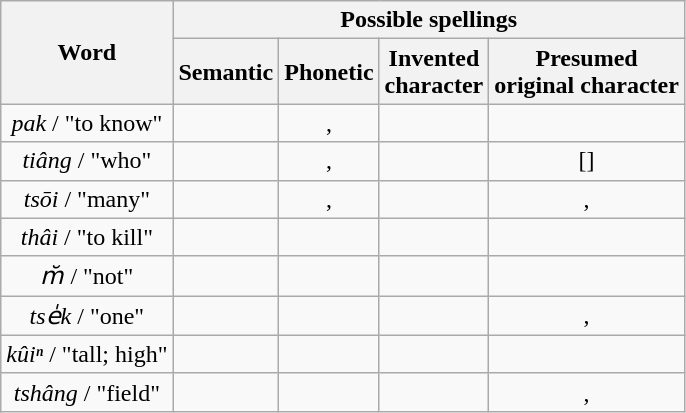<table class="wikitable" style="text-align:center;margin-right:1.4em;">
<tr>
<th rowspan="2">Word</th>
<th colspan="4">Possible spellings</th>
</tr>
<tr>
<th>Semantic</th>
<th>Phonetic</th>
<th>Invented<br>character</th>
<th>Presumed<br>original character</th>
</tr>
<tr>
<td><em>pak</em> / <strong></strong> "to know"</td>
<td></td>
<td>, </td>
<td></td>
<td></td>
</tr>
<tr>
<td><em>tiâng</em> / <strong></strong> "who"</td>
<td></td>
<td>, </td>
<td></td>
<td>[]</td>
</tr>
<tr>
<td><em>tsōi</em> / <strong></strong> "many"</td>
<td></td>
<td>, </td>
<td></td>
<td>, </td>
</tr>
<tr>
<td><em>thâi</em> / <strong></strong> "to kill"</td>
<td></td>
<td></td>
<td></td>
<td></td>
</tr>
<tr>
<td><em>m̆</em> / <strong></strong> "not"</td>
<td></td>
<td></td>
<td></td>
<td></td>
</tr>
<tr>
<td><em>tse̍k</em> / <strong></strong> "one"</td>
<td></td>
<td></td>
<td></td>
<td>, </td>
</tr>
<tr>
<td><em>kûiⁿ</em> / <strong></strong> "tall; high"</td>
<td></td>
<td></td>
<td></td>
<td></td>
</tr>
<tr>
<td><em>tshâng</em> / <strong></strong> "field"</td>
<td></td>
<td></td>
<td></td>
<td>, </td>
</tr>
</table>
